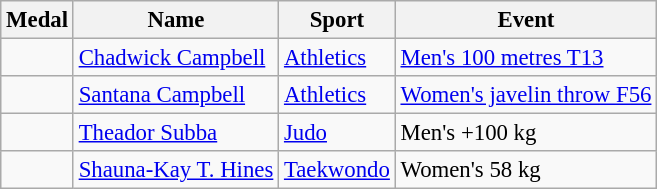<table class="wikitable sortable" style="font-size: 95%;">
<tr>
<th>Medal</th>
<th>Name</th>
<th>Sport</th>
<th>Event</th>
</tr>
<tr>
<td></td>
<td><a href='#'>Chadwick Campbell</a></td>
<td><a href='#'>Athletics</a></td>
<td><a href='#'>Men's 100 metres T13</a></td>
</tr>
<tr>
<td></td>
<td><a href='#'>Santana Campbell</a></td>
<td><a href='#'>Athletics</a></td>
<td><a href='#'>Women's javelin throw F56</a></td>
</tr>
<tr>
<td></td>
<td><a href='#'>Theador Subba</a></td>
<td><a href='#'>Judo</a></td>
<td>Men's +100 kg</td>
</tr>
<tr>
<td></td>
<td><a href='#'>Shauna-Kay T. Hines</a></td>
<td><a href='#'>Taekwondo</a></td>
<td>Women's 58 kg</td>
</tr>
</table>
